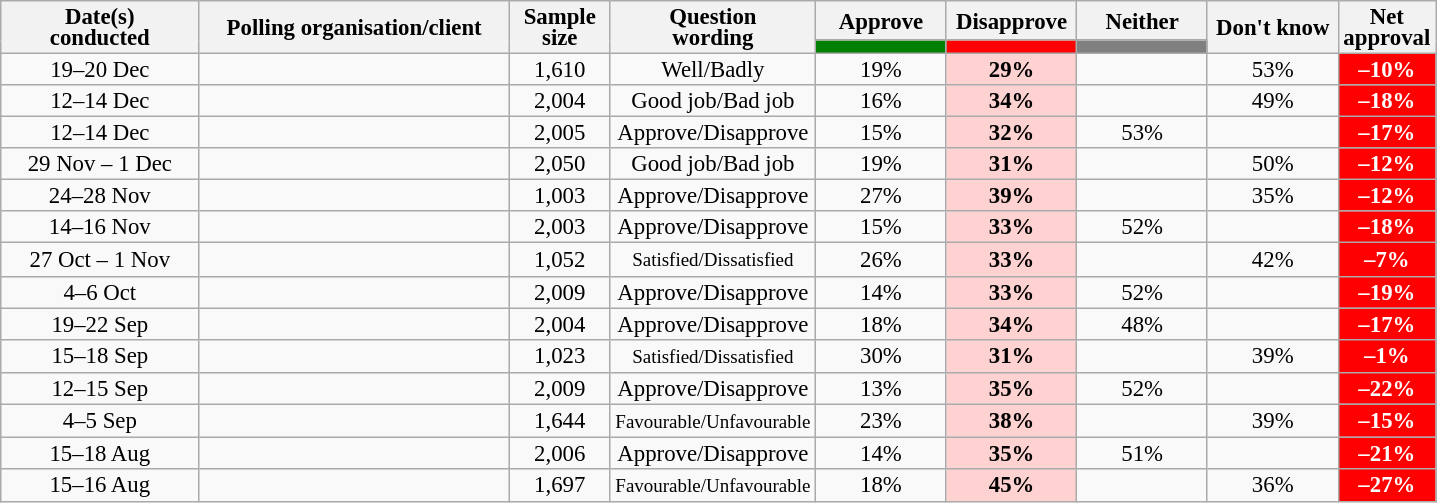<table class="wikitable collapsible sortable" style="text-align:center;font-size:95%;line-height:14px;">
<tr>
<th style="width:125px;" rowspan="2">Date(s)<br>conducted</th>
<th style="width:200px;" rowspan="2">Polling organisation/client</th>
<th style="width:60px;" rowspan="2">Sample size</th>
<th style="width:120px;" rowspan="2">Question<br>wording</th>
<th class="unsortable" style="width:80px;">Approve</th>
<th class="unsortable" style="width: 80px;">Disapprove</th>
<th class="unsortable" style="width:80px;">Neither</th>
<th class="unsortable" style="width:80px;" rowspan="2">Don't know</th>
<th class="unsortable" style="width:20px;" rowspan="2">Net approval</th>
</tr>
<tr>
<th class="unsortable" style="color:inherit;background:green;width:60px;"></th>
<th class="unsortable" style="color:inherit;background:red;width:60px;"></th>
<th class="unsortable" style="color:inherit;background:grey;width:60px;"></th>
</tr>
<tr>
<td>19–20 Dec</td>
<td></td>
<td>1,610</td>
<td>Well/Badly</td>
<td>19%</td>
<td style="background:#FFD2D2"><strong>29%</strong></td>
<td></td>
<td>53%</td>
<td style="background:red;color:white;"><strong>–10%</strong></td>
</tr>
<tr>
<td>12–14 Dec</td>
<td></td>
<td>2,004</td>
<td>Good job/Bad job</td>
<td>16%</td>
<td style="background:#FFD2D2"><strong>34%</strong></td>
<td></td>
<td>49%</td>
<td style="background:red;color:white;"><strong>–18%</strong></td>
</tr>
<tr>
<td>12–14 Dec</td>
<td> </td>
<td>2,005</td>
<td>Approve/Disapprove</td>
<td>15%</td>
<td style="background:#FFD2D2"><strong>32%</strong></td>
<td>53%</td>
<td></td>
<td style="background:red;color:white;"><strong>–17%</strong></td>
</tr>
<tr>
<td>29 Nov – 1 Dec</td>
<td></td>
<td>2,050</td>
<td>Good job/Bad job</td>
<td>19%</td>
<td style="background:#FFD2D2"><strong>31%</strong></td>
<td></td>
<td>50%</td>
<td style="background:red;color:white;"><strong>–12%</strong></td>
</tr>
<tr>
<td>24–28 Nov</td>
<td></td>
<td>1,003</td>
<td>Approve/Disapprove</td>
<td>27%</td>
<td style="background:#FFD2D2"><strong>39%</strong></td>
<td></td>
<td>35%</td>
<td style="background:red;color:white;"><strong>–12%</strong></td>
</tr>
<tr>
<td>14–16 Nov</td>
<td></td>
<td>2,003</td>
<td>Approve/Disapprove</td>
<td>15%</td>
<td style="background:#FFD2D2"><strong>33%</strong></td>
<td>52%</td>
<td></td>
<td style="background:red;color:white;"><strong>–18%</strong></td>
</tr>
<tr>
<td>27 Oct – 1 Nov</td>
<td></td>
<td>1,052</td>
<td><small>Satisfied/Dissatisfied</small></td>
<td>26%</td>
<td style="background:#FFD2D2"><strong>33%</strong></td>
<td></td>
<td>42%</td>
<td style="background:red;color:white;"><strong>–7%</strong></td>
</tr>
<tr>
<td>4–6 Oct</td>
<td></td>
<td>2,009</td>
<td>Approve/Disapprove</td>
<td>14%</td>
<td style="background:#FFD2D2"><strong>33%</strong></td>
<td>52%</td>
<td></td>
<td style="background:red;color:white;"><strong>–19%</strong></td>
</tr>
<tr>
<td>19–22 Sep</td>
<td></td>
<td>2,004</td>
<td>Approve/Disapprove</td>
<td>18%</td>
<td style="background:#FFD2D2"><strong>34%</strong></td>
<td>48%</td>
<td></td>
<td style="background:red;color:white;"><strong>–17%</strong></td>
</tr>
<tr>
<td>15–18 Sep</td>
<td></td>
<td>1,023</td>
<td><small>Satisfied/Dissatisfied</small></td>
<td>30%</td>
<td style="background:#FFD2D2"><strong>31%</strong></td>
<td></td>
<td>39%</td>
<td style="background:red;color:white;"><strong>–1%</strong></td>
</tr>
<tr>
<td>12–15 Sep</td>
<td></td>
<td>2,009</td>
<td>Approve/Disapprove</td>
<td>13%</td>
<td style="background:#FFD2D2"><strong>35%</strong></td>
<td>52%</td>
<td></td>
<td style="background:red;color:white;"><strong>–22%</strong></td>
</tr>
<tr>
<td>4–5 Sep</td>
<td></td>
<td>1,644</td>
<td><small>Favourable/Unfavourable</small></td>
<td>23%</td>
<td style="background:#FFD2D2"><strong>38%</strong></td>
<td></td>
<td>39%</td>
<td style="background:red;color:white;"><strong>–15%</strong></td>
</tr>
<tr>
<td>15–18 Aug</td>
<td></td>
<td>2,006</td>
<td>Approve/Disapprove</td>
<td>14%</td>
<td style="background:#FFD2D2"><strong>35%</strong></td>
<td>51%</td>
<td></td>
<td style="background:red;color:white;"><strong>–21%</strong></td>
</tr>
<tr>
<td>15–16 Aug</td>
<td></td>
<td>1,697</td>
<td><small>Favourable/Unfavourable</small></td>
<td>18%</td>
<td style="background:#FFD2D2"><strong>45%</strong></td>
<td></td>
<td>36%</td>
<td style="background:red;color:white;"><strong>–27%</strong></td>
</tr>
</table>
